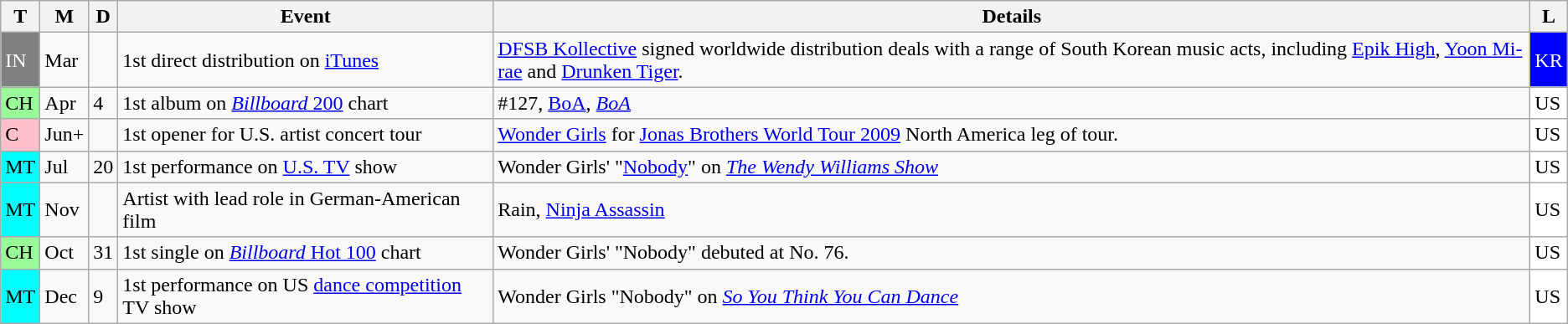<table class="wikitable">
<tr>
<th>T</th>
<th>M</th>
<th>D</th>
<th>Event</th>
<th>Details</th>
<th>L</th>
</tr>
<tr>
<td style="background:gray; color:white">IN</td>
<td>Mar</td>
<td></td>
<td>1st direct distribution on <a href='#'>iTunes</a></td>
<td><a href='#'>DFSB Kollective</a> signed worldwide distribution deals with a range of South Korean music acts, including <a href='#'>Epik High</a>, <a href='#'>Yoon Mi-rae</a> and <a href='#'>Drunken Tiger</a>.</td>
<td style="background:blue; color:white">KR</td>
</tr>
<tr>
<td style="background:palegreen">CH</td>
<td>Apr</td>
<td>4</td>
<td>1st album on <a href='#'><em>Billboard</em> 200</a> chart</td>
<td>#127, <a href='#'>BoA</a>, <em><a href='#'>BoA</a></em></td>
<td style="background:white">US</td>
</tr>
<tr>
<td style="background:pink">C</td>
<td>Jun+</td>
<td></td>
<td>1st opener for U.S. artist concert tour</td>
<td><a href='#'>Wonder Girls</a> for <a href='#'>Jonas Brothers World Tour 2009</a> North America leg of tour.</td>
<td style="background:white">US</td>
</tr>
<tr>
<td style="background:aqua">MT</td>
<td>Jul</td>
<td>20</td>
<td>1st performance on <a href='#'>U.S. TV</a> show</td>
<td>Wonder Girls' "<a href='#'>Nobody</a>" on <em><a href='#'>The Wendy Williams Show</a></em></td>
<td style="background:white">US</td>
</tr>
<tr>
<td style="background:aqua">MT</td>
<td>Nov</td>
<td></td>
<td>Artist with lead role in German-American film</td>
<td>Rain, <a href='#'>Ninja Assassin</a></td>
<td style="background:white">US</td>
</tr>
<tr>
<td style="background:palegreen">CH</td>
<td>Oct</td>
<td>31</td>
<td>1st single on <a href='#'><em>Billboard</em> Hot 100</a> chart</td>
<td>Wonder Girls' "Nobody" debuted at No. 76.</td>
<td style="background:white">US</td>
</tr>
<tr>
<td style="background:aqua">MT</td>
<td>Dec</td>
<td>9</td>
<td>1st performance on US <a href='#'>dance competition</a> TV show</td>
<td>Wonder Girls "Nobody" on <em><a href='#'>So You Think You Can Dance</a></em></td>
<td style="background:white">US</td>
</tr>
</table>
